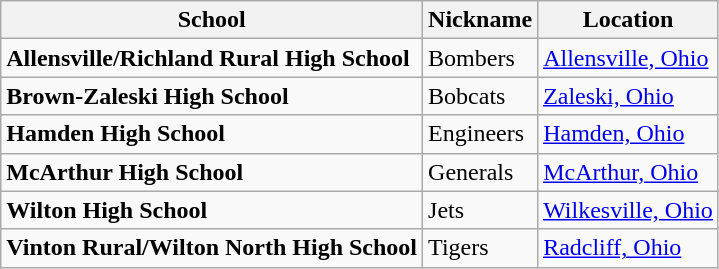<table class="wikitable">
<tr>
<th>School</th>
<th>Nickname</th>
<th>Location</th>
</tr>
<tr>
<td><strong>Allensville/Richland Rural High School</strong></td>
<td>Bombers</td>
<td><a href='#'>Allensville, Ohio</a></td>
</tr>
<tr>
<td><strong>Brown-Zaleski High School</strong></td>
<td>Bobcats</td>
<td><a href='#'>Zaleski, Ohio</a></td>
</tr>
<tr>
<td><strong>Hamden High School</strong></td>
<td>Engineers</td>
<td><a href='#'>Hamden, Ohio</a></td>
</tr>
<tr>
<td><strong>McArthur High School</strong></td>
<td>Generals</td>
<td><a href='#'>McArthur, Ohio</a></td>
</tr>
<tr>
<td><strong>Wilton High School</strong></td>
<td>Jets</td>
<td><a href='#'>Wilkesville, Ohio</a></td>
</tr>
<tr>
<td><strong>Vinton Rural/Wilton North High School</strong></td>
<td>Tigers</td>
<td><a href='#'>Radcliff, Ohio</a></td>
</tr>
</table>
